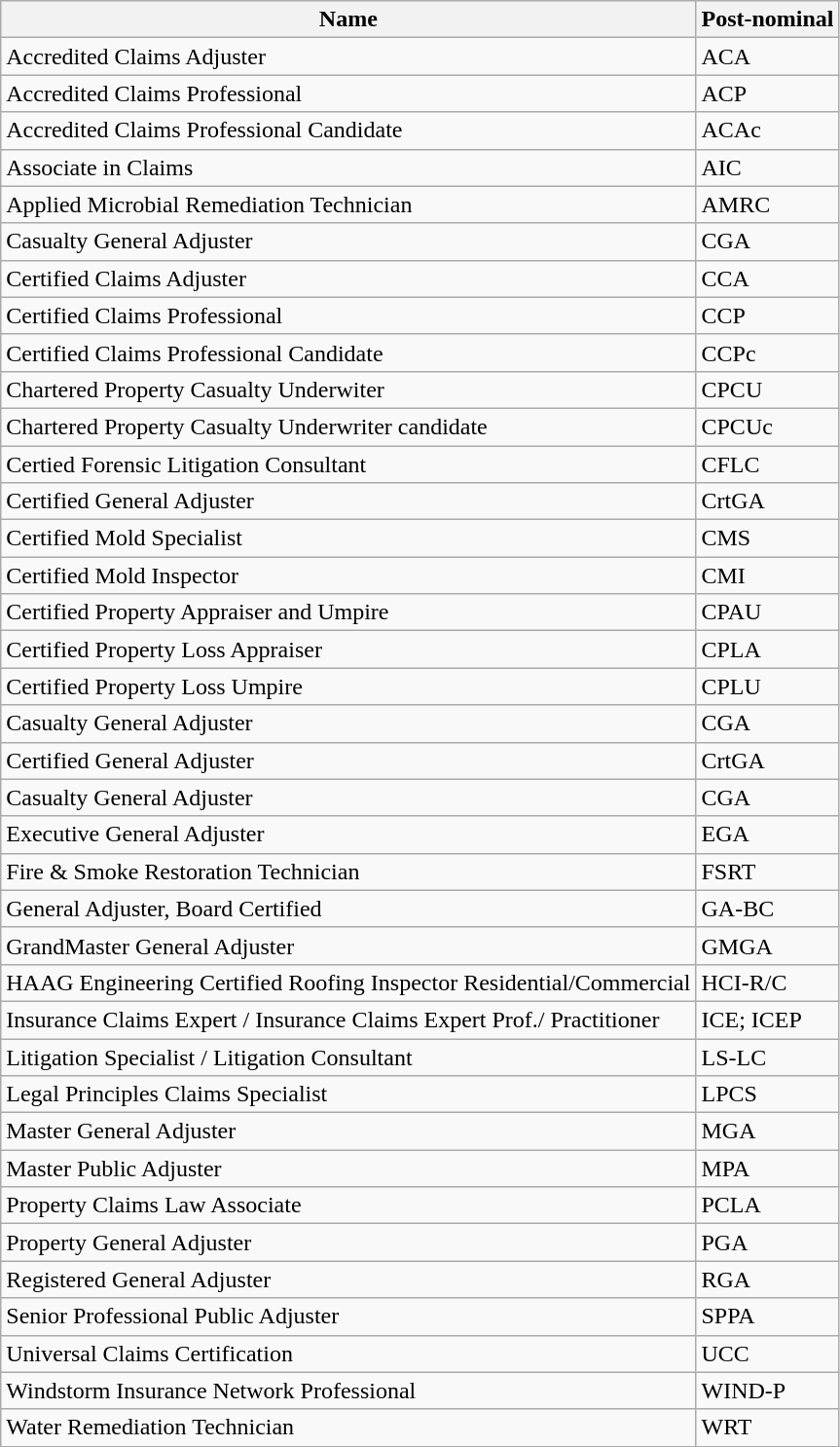<table class="wikitable sortable">
<tr>
<th>Name</th>
<th>Post-nominal</th>
</tr>
<tr>
<td>Accredited Claims Adjuster</td>
<td>ACA</td>
</tr>
<tr>
<td>Accredited Claims Professional</td>
<td>ACP</td>
</tr>
<tr>
<td>Accredited Claims Professional Candidate</td>
<td>ACAc</td>
</tr>
<tr>
<td>Associate in Claims</td>
<td>AIC</td>
</tr>
<tr>
<td>Applied Microbial Remediation Technician</td>
<td>AMRC</td>
</tr>
<tr>
<td>Casualty General Adjuster</td>
<td>CGA</td>
</tr>
<tr>
<td>Certified Claims Adjuster</td>
<td>CCA</td>
</tr>
<tr>
<td>Certified Claims Professional</td>
<td>CCP</td>
</tr>
<tr>
<td>Certified Claims Professional Candidate</td>
<td>CCPc</td>
</tr>
<tr>
<td>Chartered Property Casualty Underwiter</td>
<td>CPCU</td>
</tr>
<tr>
<td>Chartered Property Casualty Underwriter candidate</td>
<td>CPCUc</td>
</tr>
<tr>
<td>Certied Forensic Litigation Consultant</td>
<td>CFLC</td>
</tr>
<tr>
<td>Certified General Adjuster</td>
<td>CrtGA</td>
</tr>
<tr>
<td>Certified Mold Specialist</td>
<td>CMS</td>
</tr>
<tr>
<td>Certified Mold Inspector</td>
<td>CMI</td>
</tr>
<tr>
<td>Certified Property Appraiser and Umpire</td>
<td>CPAU</td>
</tr>
<tr>
<td>Certified Property Loss Appraiser</td>
<td>CPLA</td>
</tr>
<tr>
<td>Certified Property Loss Umpire</td>
<td>CPLU</td>
</tr>
<tr>
<td>Casualty General Adjuster</td>
<td>CGA</td>
</tr>
<tr>
<td>Certified General Adjuster</td>
<td>CrtGA</td>
</tr>
<tr>
<td>Casualty General Adjuster</td>
<td>CGA</td>
</tr>
<tr>
<td>Executive General Adjuster</td>
<td>EGA</td>
</tr>
<tr>
<td>Fire & Smoke Restoration Technician</td>
<td>FSRT</td>
</tr>
<tr>
<td>General Adjuster, Board Certified</td>
<td>GA-BC</td>
</tr>
<tr>
<td>GrandMaster General Adjuster</td>
<td>GMGA</td>
</tr>
<tr>
<td>HAAG Engineering Certified Roofing Inspector Residential/Commercial</td>
<td>HCI-R/C</td>
</tr>
<tr>
<td>Insurance Claims Expert / Insurance Claims Expert Prof./ Practitioner</td>
<td>ICE; ICEP</td>
</tr>
<tr>
<td>Litigation Specialist / Litigation Consultant</td>
<td>LS-LC</td>
</tr>
<tr>
<td>Legal Principles Claims Specialist</td>
<td>LPCS</td>
</tr>
<tr>
<td>Master General Adjuster</td>
<td>MGA</td>
</tr>
<tr>
<td>Master Public Adjuster</td>
<td>MPA</td>
</tr>
<tr>
<td>Property Claims Law Associate</td>
<td>PCLA</td>
</tr>
<tr>
<td>Property General Adjuster</td>
<td>PGA</td>
</tr>
<tr>
<td>Registered General Adjuster</td>
<td>RGA</td>
</tr>
<tr>
<td>Senior Professional Public Adjuster</td>
<td>SPPA</td>
</tr>
<tr>
<td>Universal Claims Certification</td>
<td>UCC</td>
</tr>
<tr>
<td>Windstorm Insurance Network Professional</td>
<td>WIND-P</td>
</tr>
<tr>
<td>Water Remediation Technician</td>
<td>WRT</td>
</tr>
</table>
